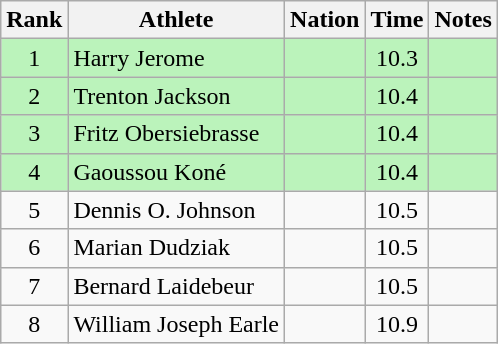<table class="wikitable sortable" style="text-align:center">
<tr>
<th>Rank</th>
<th>Athlete</th>
<th>Nation</th>
<th>Time</th>
<th>Notes</th>
</tr>
<tr bgcolor=bbf3bb>
<td>1</td>
<td align=left>Harry Jerome</td>
<td align=left></td>
<td>10.3</td>
<td></td>
</tr>
<tr bgcolor=bbf3bb>
<td>2</td>
<td align=left>Trenton Jackson</td>
<td align=left></td>
<td>10.4</td>
<td></td>
</tr>
<tr bgcolor=bbf3bb>
<td>3</td>
<td align=left>Fritz Obersiebrasse</td>
<td align=left></td>
<td>10.4</td>
<td></td>
</tr>
<tr bgcolor=bbf3bb>
<td>4</td>
<td align=left>Gaoussou Koné</td>
<td align=left></td>
<td>10.4</td>
<td></td>
</tr>
<tr>
<td>5</td>
<td align=left>Dennis O. Johnson</td>
<td align=left></td>
<td>10.5</td>
<td></td>
</tr>
<tr>
<td>6</td>
<td align=left>Marian Dudziak</td>
<td align=left></td>
<td>10.5</td>
<td></td>
</tr>
<tr>
<td>7</td>
<td align=left>Bernard Laidebeur</td>
<td align=left></td>
<td>10.5</td>
<td></td>
</tr>
<tr>
<td>8</td>
<td align=left>William Joseph Earle</td>
<td align=left></td>
<td>10.9</td>
<td></td>
</tr>
</table>
